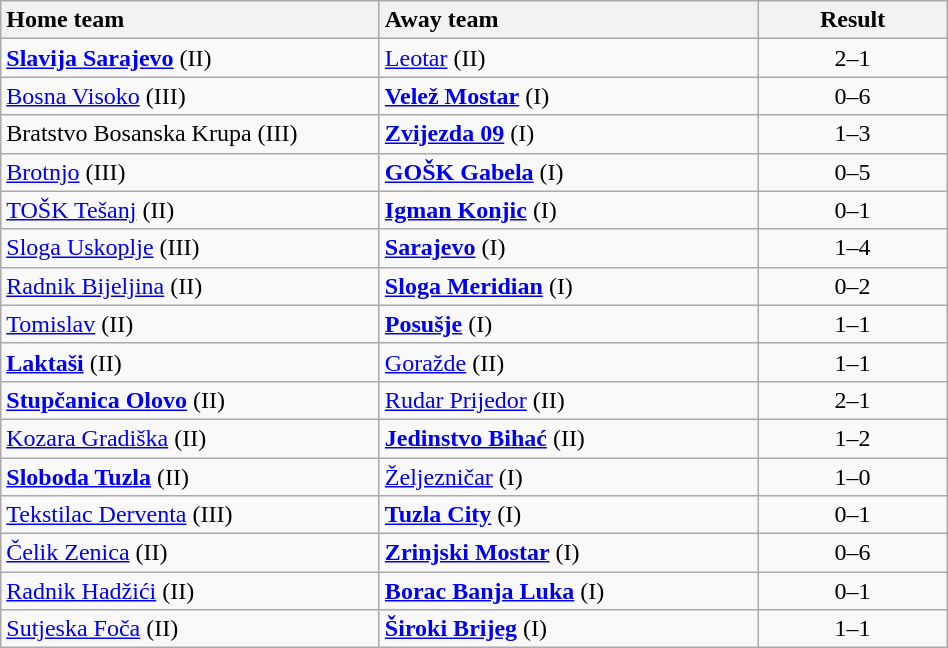<table class="wikitable" style="width:50%">
<tr>
<th style="width:40%; text-align:left">Home team</th>
<th style="width:40%; text-align:left">Away team</th>
<th>Result</th>
</tr>
<tr>
<td><strong><a href='#'>Slavija Sarajevo</a></strong> (II)</td>
<td><a href='#'>Leotar</a> (II)</td>
<td style="text-align:center">2–1</td>
</tr>
<tr>
<td><a href='#'>Bosna Visoko</a> (III)</td>
<td><strong><a href='#'>Velež Mostar</a></strong> (I)</td>
<td style="text-align:center">0–6</td>
</tr>
<tr>
<td>Bratstvo Bosanska Krupa (III)</td>
<td><strong><a href='#'>Zvijezda 09</a></strong> (I)</td>
<td style="text-align:center">1–3</td>
</tr>
<tr>
<td><a href='#'>Brotnjo</a> (III)</td>
<td><strong><a href='#'>GOŠK Gabela</a></strong> (I)</td>
<td style="text-align:center">0–5</td>
</tr>
<tr>
<td><a href='#'>TOŠK Tešanj</a> (II)</td>
<td><strong><a href='#'>Igman Konjic</a></strong> (I)</td>
<td style="text-align:center">0–1</td>
</tr>
<tr>
<td><a href='#'>Sloga Uskoplje</a> (III)</td>
<td><strong><a href='#'>Sarajevo</a></strong> (I)</td>
<td style="text-align:center">1–4</td>
</tr>
<tr>
<td><a href='#'>Radnik Bijeljina</a> (II)</td>
<td><strong><a href='#'>Sloga Meridian</a></strong> (I)</td>
<td style="text-align:center">0–2</td>
</tr>
<tr>
<td><a href='#'>Tomislav</a> (II)</td>
<td><strong><a href='#'>Posušje</a></strong> (I)</td>
<td style="text-align:center">1–1 </td>
</tr>
<tr>
<td><strong><a href='#'>Laktaši</a></strong> (II)</td>
<td><a href='#'>Goražde</a> (II)</td>
<td style="text-align:center">1–1 </td>
</tr>
<tr>
<td><strong><a href='#'>Stupčanica Olovo</a></strong> (II)</td>
<td><a href='#'>Rudar Prijedor</a> (II)</td>
<td style="text-align:center">2–1</td>
</tr>
<tr>
<td><a href='#'>Kozara Gradiška</a> (II)</td>
<td><strong><a href='#'>Jedinstvo Bihać</a></strong> (II)</td>
<td style="text-align:center">1–2</td>
</tr>
<tr>
<td><strong><a href='#'>Sloboda Tuzla</a></strong> (II)</td>
<td><a href='#'>Željezničar</a> (I)</td>
<td style="text-align:center">1–0</td>
</tr>
<tr>
<td><a href='#'>Tekstilac Derventa</a> (III)</td>
<td><strong><a href='#'>Tuzla City</a></strong> (I)</td>
<td style="text-align:center">0–1</td>
</tr>
<tr>
<td><a href='#'>Čelik Zenica</a> (II)</td>
<td><strong><a href='#'>Zrinjski Mostar</a></strong> (I)</td>
<td style="text-align:center">0–6</td>
</tr>
<tr>
<td><a href='#'>Radnik Hadžići</a> (II)</td>
<td><strong><a href='#'>Borac Banja Luka</a></strong> (I)</td>
<td style="text-align:center">0–1</td>
</tr>
<tr>
<td><a href='#'>Sutjeska Foča</a> (II)</td>
<td><strong><a href='#'>Široki Brijeg</a></strong> (I)</td>
<td style="text-align:center">1–1 </td>
</tr>
</table>
